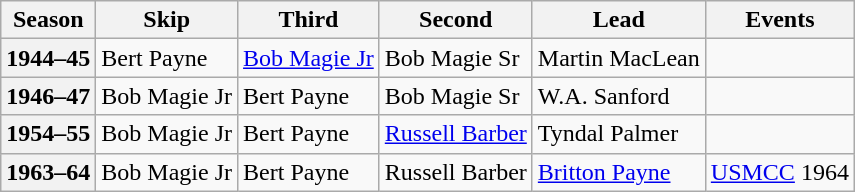<table class="wikitable">
<tr>
<th scope="col">Season</th>
<th scope="col">Skip</th>
<th scope="col">Third</th>
<th scope="col">Second</th>
<th scope="col">Lead</th>
<th scope="col">Events</th>
</tr>
<tr>
<th scope="row">1944–45</th>
<td>Bert Payne</td>
<td><a href='#'>Bob Magie Jr</a></td>
<td>Bob Magie Sr</td>
<td>Martin MacLean</td>
<td></td>
</tr>
<tr>
<th scope="row">1946–47</th>
<td>Bob Magie Jr</td>
<td>Bert Payne</td>
<td>Bob Magie Sr</td>
<td>W.A. Sanford</td>
<td></td>
</tr>
<tr>
<th scope="row">1954–55</th>
<td>Bob Magie Jr</td>
<td>Bert Payne</td>
<td><a href='#'>Russell Barber</a></td>
<td>Tyndal Palmer</td>
<td></td>
</tr>
<tr>
<th scope="row">1963–64</th>
<td>Bob Magie Jr</td>
<td>Bert Payne</td>
<td>Russell Barber</td>
<td><a href='#'>Britton Payne</a></td>
<td><a href='#'>USMCC</a> 1964 <br> </td>
</tr>
</table>
